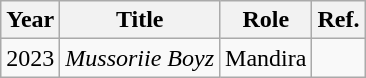<table class="wikitable">
<tr>
<th>Year</th>
<th>Title</th>
<th>Role</th>
<th>Ref.</th>
</tr>
<tr>
<td>2023</td>
<td><em>Mussoriie Boyz</em></td>
<td>Mandira</td>
<td></td>
</tr>
</table>
